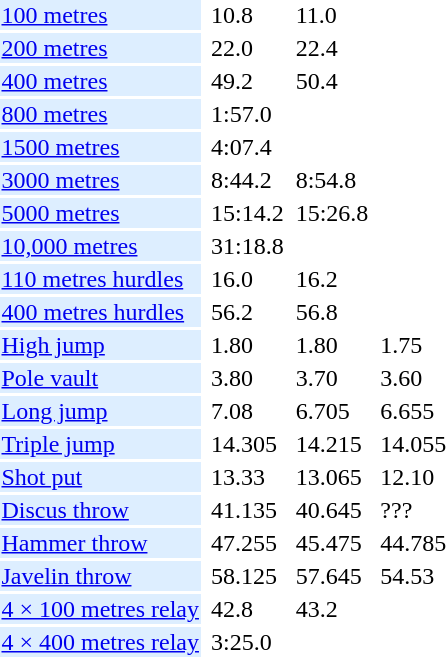<table>
<tr>
<td bgcolor = DDEEFF><a href='#'>100 metres</a></td>
<td></td>
<td>10.8</td>
<td></td>
<td>11.0</td>
<td></td>
<td></td>
</tr>
<tr>
<td bgcolor = DDEEFF><a href='#'>200 metres</a></td>
<td></td>
<td>22.0</td>
<td></td>
<td>22.4</td>
<td></td>
<td></td>
</tr>
<tr>
<td bgcolor = DDEEFF><a href='#'>400 metres</a></td>
<td></td>
<td>49.2</td>
<td></td>
<td>50.4</td>
<td></td>
<td></td>
</tr>
<tr>
<td bgcolor = DDEEFF><a href='#'>800 metres</a></td>
<td></td>
<td>1:57.0</td>
<td></td>
<td></td>
<td></td>
<td></td>
</tr>
<tr>
<td bgcolor = DDEEFF><a href='#'>1500 metres</a></td>
<td></td>
<td>4:07.4</td>
<td></td>
<td></td>
<td></td>
<td></td>
</tr>
<tr>
<td bgcolor = DDEEFF><a href='#'>3000 metres</a></td>
<td></td>
<td>8:44.2</td>
<td></td>
<td>8:54.8</td>
<td></td>
<td></td>
</tr>
<tr>
<td bgcolor = DDEEFF><a href='#'>5000 metres</a></td>
<td></td>
<td>15:14.2</td>
<td></td>
<td>15:26.8</td>
<td></td>
<td></td>
</tr>
<tr>
<td bgcolor = DDEEFF><a href='#'>10,000 metres</a></td>
<td></td>
<td>31:18.8</td>
<td></td>
<td></td>
<td></td>
<td></td>
</tr>
<tr>
<td bgcolor = DDEEFF><a href='#'>110 metres hurdles</a></td>
<td></td>
<td>16.0</td>
<td></td>
<td>16.2</td>
<td></td>
<td></td>
</tr>
<tr>
<td bgcolor = DDEEFF><a href='#'>400 metres hurdles</a></td>
<td></td>
<td>56.2</td>
<td></td>
<td>56.8</td>
<td></td>
<td></td>
</tr>
<tr>
<td bgcolor = DDEEFF><a href='#'>High jump</a></td>
<td></td>
<td>1.80</td>
<td></td>
<td>1.80</td>
<td></td>
<td>1.75</td>
</tr>
<tr>
<td bgcolor = DDEEFF><a href='#'>Pole vault</a></td>
<td></td>
<td>3.80</td>
<td></td>
<td>3.70</td>
<td></td>
<td>3.60</td>
</tr>
<tr>
<td bgcolor = DDEEFF><a href='#'>Long jump</a></td>
<td></td>
<td>7.08</td>
<td></td>
<td>6.705</td>
<td></td>
<td>6.655</td>
</tr>
<tr>
<td bgcolor = DDEEFF><a href='#'>Triple jump</a></td>
<td></td>
<td>14.305</td>
<td></td>
<td>14.215</td>
<td></td>
<td>14.055</td>
</tr>
<tr>
<td bgcolor = DDEEFF><a href='#'>Shot put</a></td>
<td></td>
<td>13.33</td>
<td></td>
<td>13.065</td>
<td></td>
<td>12.10</td>
</tr>
<tr>
<td bgcolor = DDEEFF><a href='#'>Discus throw</a></td>
<td></td>
<td>41.135</td>
<td></td>
<td>40.645</td>
<td></td>
<td>???</td>
</tr>
<tr>
<td bgcolor = DDEEFF><a href='#'>Hammer throw</a></td>
<td></td>
<td>47.255</td>
<td></td>
<td>45.475</td>
<td></td>
<td>44.785</td>
</tr>
<tr>
<td bgcolor = DDEEFF><a href='#'>Javelin throw</a></td>
<td></td>
<td>58.125</td>
<td></td>
<td>57.645</td>
<td></td>
<td>54.53</td>
</tr>
<tr>
<td bgcolor = DDEEFF><a href='#'>4 × 100 metres relay</a></td>
<td></td>
<td>42.8</td>
<td></td>
<td>43.2</td>
<td></td>
<td></td>
</tr>
<tr>
<td bgcolor = DDEEFF><a href='#'>4 × 400 metres relay</a></td>
<td></td>
<td>3:25.0</td>
<td></td>
<td></td>
<td></td>
<td></td>
</tr>
</table>
